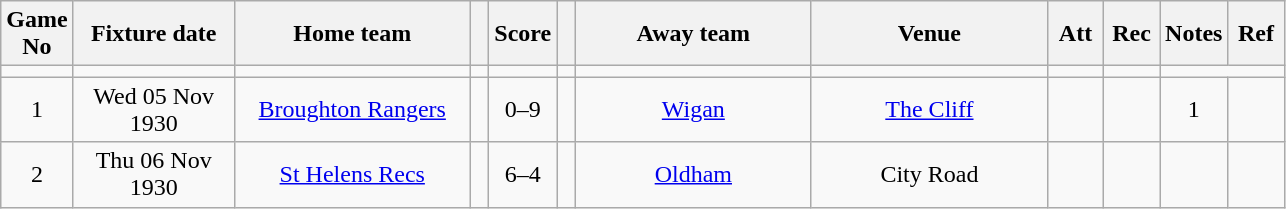<table class="wikitable" style="text-align:center;">
<tr>
<th width=20 abbr="No">Game No</th>
<th width=100 abbr="Date">Fixture date</th>
<th width=150 abbr="Home team">Home team</th>
<th width=5 abbr="space"></th>
<th width=20 abbr="Score">Score</th>
<th width=5 abbr="space"></th>
<th width=150 abbr="Away team">Away team</th>
<th width=150 abbr="Venue">Venue</th>
<th width=30 abbr="Att">Att</th>
<th width=30 abbr="Rec">Rec</th>
<th width=20 abbr="Notes">Notes</th>
<th width=30 abbr="Ref">Ref</th>
</tr>
<tr>
<td></td>
<td></td>
<td></td>
<td></td>
<td></td>
<td></td>
<td></td>
<td></td>
<td></td>
<td></td>
</tr>
<tr>
<td>1</td>
<td>Wed 05 Nov 1930</td>
<td><a href='#'>Broughton Rangers</a></td>
<td></td>
<td>0–9</td>
<td></td>
<td><a href='#'>Wigan</a></td>
<td><a href='#'>The Cliff</a></td>
<td></td>
<td></td>
<td>1</td>
<td></td>
</tr>
<tr>
<td>2</td>
<td>Thu 06 Nov 1930</td>
<td><a href='#'>St Helens Recs</a></td>
<td></td>
<td>6–4</td>
<td></td>
<td><a href='#'>Oldham</a></td>
<td>City Road</td>
<td></td>
<td></td>
<td></td>
<td></td>
</tr>
</table>
